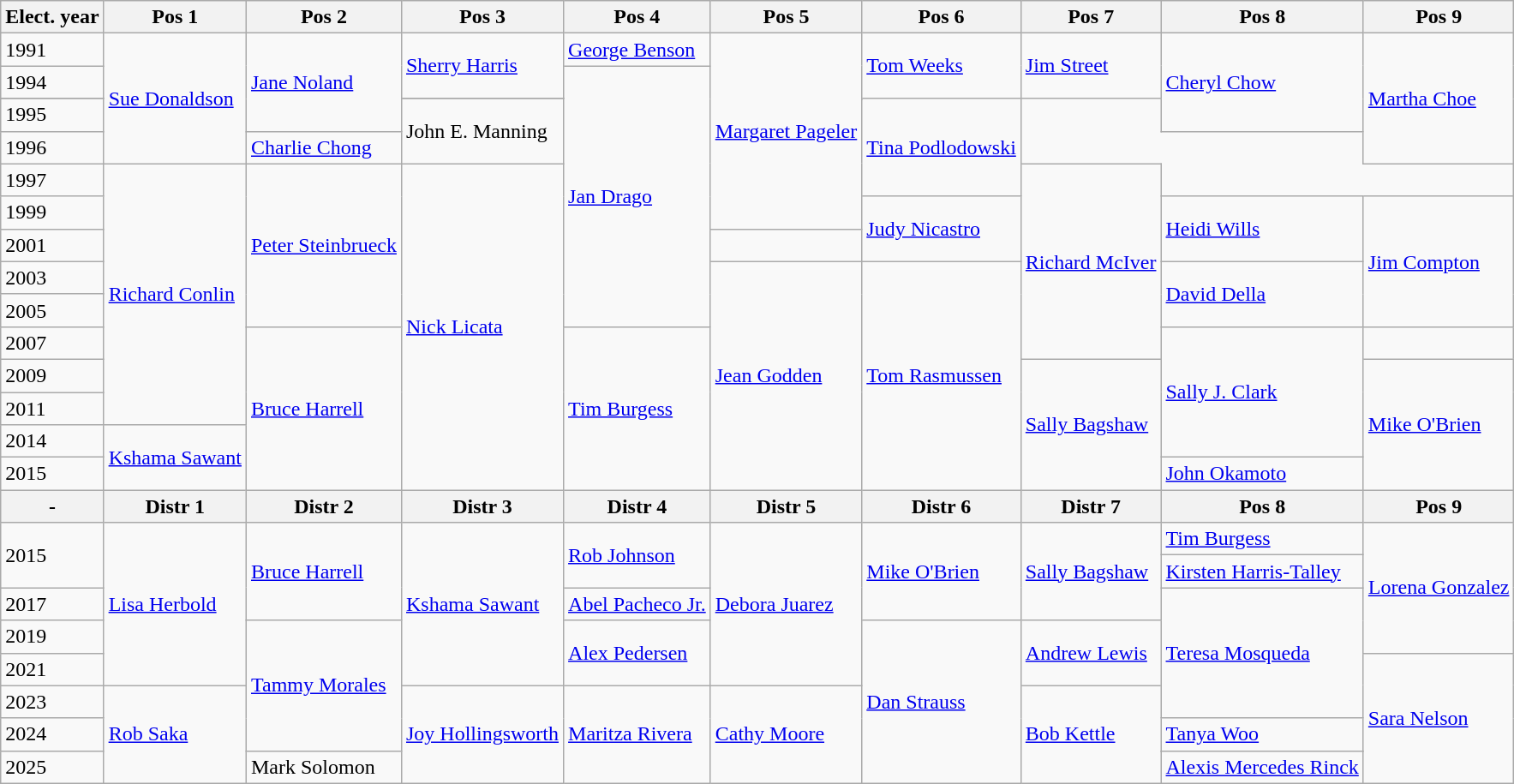<table class="wikitable">
<tr>
<th>Elect. year</th>
<th>Pos 1</th>
<th>Pos 2</th>
<th>Pos 3</th>
<th>Pos 4</th>
<th>Pos 5</th>
<th>Pos 6</th>
<th>Pos 7</th>
<th>Pos 8</th>
<th>Pos 9</th>
</tr>
<tr>
<td>1991</td>
<td rowspan="5"><a href='#'>Sue Donaldson</a></td>
<td rowspan="4"><a href='#'>Jane Noland</a></td>
<td rowspan="2"><a href='#'>Sherry Harris</a></td>
<td><a href='#'>George Benson</a></td>
<td rowspan="7"><a href='#'>Margaret Pageler</a></td>
<td rowspan="3"><a href='#'>Tom Weeks</a></td>
<td rowspan="2"><a href='#'>Jim Street</a></td>
<td rowspan="4"><a href='#'>Cheryl Chow</a></td>
<td rowspan="5"><a href='#'>Martha Choe</a></td>
</tr>
<tr>
<td>1994</td>
<td rowspan="9"><a href='#'>Jan Drago</a></td>
</tr>
<tr>
</tr>
<tr>
<td>1995</td>
<td rowspan="2">John E. Manning</td>
<td rowspan="3"><a href='#'>Tina Podlodowski</a></td>
</tr>
<tr>
<td>1996</td>
<td><a href='#'>Charlie Chong</a></td>
</tr>
<tr>
<td>1997</td>
<td rowspan="8"><a href='#'>Richard Conlin</a></td>
<td rowspan="5"><a href='#'>Peter Steinbrueck</a></td>
<td rowspan="10"><a href='#'>Nick Licata</a></td>
<td rowspan="6"><a href='#'>Richard McIver</a></td>
</tr>
<tr>
<td>1999</td>
<td rowspan="2"><a href='#'>Judy Nicastro</a></td>
<td rowspan="2"><a href='#'>Heidi Wills</a></td>
<td rowspan="4"><a href='#'>Jim Compton</a></td>
</tr>
<tr>
<td>2001</td>
</tr>
<tr>
<td>2003</td>
<td rowspan="7"><a href='#'>Jean Godden</a></td>
<td rowspan="7"><a href='#'>Tom Rasmussen</a></td>
<td rowspan="2"><a href='#'>David Della</a></td>
</tr>
<tr>
<td>2005</td>
</tr>
<tr>
<td>2007</td>
<td rowspan="5"><a href='#'>Bruce Harrell</a></td>
<td rowspan="5"><a href='#'>Tim Burgess</a></td>
<td rowspan="4"><a href='#'>Sally J. Clark</a></td>
</tr>
<tr>
<td>2009</td>
<td rowspan="4"><a href='#'>Sally Bagshaw</a></td>
<td rowspan="4"><a href='#'>Mike O'Brien</a></td>
</tr>
<tr>
<td>2011</td>
</tr>
<tr>
<td>2014</td>
<td rowspan="2"><a href='#'>Kshama Sawant</a></td>
</tr>
<tr>
<td>2015</td>
<td><a href='#'>John Okamoto</a> </td>
</tr>
<tr>
<th>-</th>
<th>Distr 1</th>
<th>Distr 2</th>
<th>Distr 3</th>
<th>Distr 4</th>
<th>Distr 5</th>
<th>Distr 6</th>
<th>Distr 7</th>
<th>Pos 8</th>
<th>Pos 9</th>
</tr>
<tr>
<td rowspan="2">2015</td>
<td rowspan="5"><a href='#'>Lisa Herbold</a></td>
<td rowspan="3"><a href='#'>Bruce Harrell</a></td>
<td rowspan="5"><a href='#'>Kshama Sawant</a></td>
<td rowspan="2"><a href='#'>Rob Johnson</a></td>
<td rowspan="5"><a href='#'>Debora Juarez</a></td>
<td rowspan="3"><a href='#'>Mike O'Brien</a></td>
<td rowspan="3"><a href='#'>Sally Bagshaw</a></td>
<td rowspan="1"><a href='#'>Tim Burgess</a></td>
<td rowspan="4"><a href='#'>Lorena Gonzalez</a></td>
</tr>
<tr>
<td rowspan="1"><a href='#'>Kirsten Harris-Talley</a></td>
</tr>
<tr>
<td>2017</td>
<td><a href='#'>Abel Pacheco Jr.</a></td>
<td rowspan="4"><a href='#'>Teresa Mosqueda</a></td>
</tr>
<tr>
<td>2019</td>
<td rowspan="5"><a href='#'>Tammy Morales</a></td>
<td rowspan="2"><a href='#'>Alex Pedersen</a></td>
<td rowspan="6"><a href='#'>Dan Strauss</a></td>
<td rowspan="2"><a href='#'>Andrew Lewis</a></td>
</tr>
<tr>
<td>2021</td>
<td rowspan="5"><a href='#'>Sara Nelson</a></td>
</tr>
<tr>
<td>2023</td>
<td rowspan="4"><a href='#'>Rob Saka</a></td>
<td rowspan="4"><a href='#'>Joy Hollingsworth</a></td>
<td rowspan="4"><a href='#'>Maritza Rivera</a></td>
<td rowspan="4"><a href='#'>Cathy Moore</a></td>
<td rowspan="4"><a href='#'>Bob Kettle</a></td>
</tr>
<tr>
<td rowspan="2">2024</td>
<td rowspan="1"><a href='#'>Tanya Woo</a></td>
</tr>
<tr>
<td rowspan="2"><a href='#'>Alexis Mercedes Rinck</a></td>
</tr>
<tr>
<td>2025</td>
<td rowspan="1">Mark Solomon</td>
</tr>
</table>
